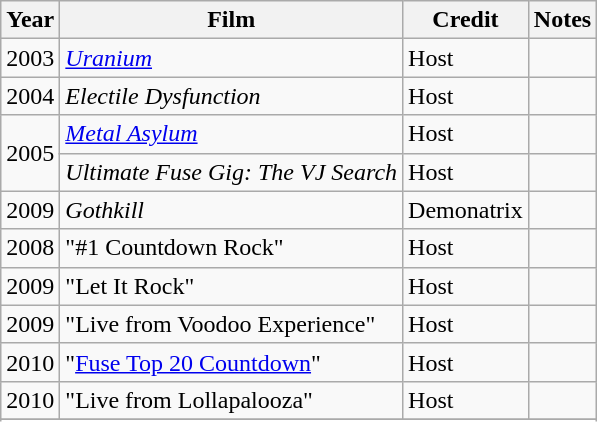<table class="wikitable">
<tr>
<th>Year</th>
<th>Film</th>
<th>Credit</th>
<th>Notes</th>
</tr>
<tr>
<td>2003</td>
<td><em><a href='#'>Uranium</a></em></td>
<td>Host</td>
<td></td>
</tr>
<tr>
<td>2004</td>
<td><em>Electile Dysfunction</em></td>
<td>Host</td>
<td></td>
</tr>
<tr>
<td rowspan="2">2005</td>
<td><em><a href='#'>Metal Asylum</a></em></td>
<td>Host</td>
<td></td>
</tr>
<tr>
<td><em>Ultimate Fuse Gig: The VJ Search</em></td>
<td>Host</td>
<td></td>
</tr>
<tr>
<td>2009</td>
<td><em>Gothkill</em></td>
<td>Demonatrix</td>
<td></td>
</tr>
<tr>
<td>2008</td>
<td>"#1 Countdown Rock"</td>
<td>Host</td>
<td></td>
</tr>
<tr>
<td>2009</td>
<td>"Let It Rock"</td>
<td>Host</td>
<td></td>
</tr>
<tr>
<td>2009</td>
<td>"Live from Voodoo Experience"</td>
<td>Host</td>
<td></td>
</tr>
<tr>
<td>2010</td>
<td>"<a href='#'>Fuse Top 20 Countdown</a>"</td>
<td>Host</td>
<td></td>
</tr>
<tr>
<td>2010</td>
<td>"Live from Lollapalooza"</td>
<td>Host</td>
<td></td>
</tr>
<tr>
</tr>
<tr>
</tr>
</table>
